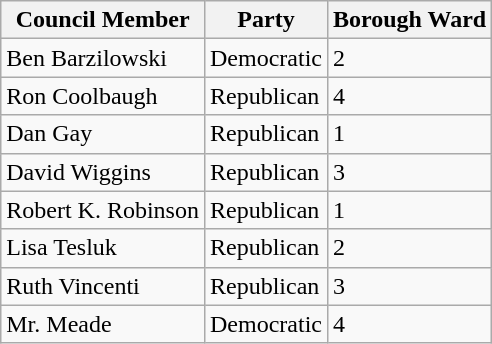<table class="sortable wikitable">
<tr>
<th>Council Member</th>
<th>Party</th>
<th>Borough Ward</th>
</tr>
<tr>
<td>Ben Barzilowski</td>
<td>Democratic</td>
<td>2</td>
</tr>
<tr>
<td>Ron Coolbaugh</td>
<td>Republican</td>
<td>4</td>
</tr>
<tr>
<td>Dan Gay</td>
<td>Republican</td>
<td>1</td>
</tr>
<tr>
<td>David Wiggins</td>
<td>Republican</td>
<td>3</td>
</tr>
<tr>
<td>Robert K. Robinson</td>
<td>Republican</td>
<td>1</td>
</tr>
<tr>
<td>Lisa Tesluk</td>
<td>Republican</td>
<td>2</td>
</tr>
<tr>
<td>Ruth Vincenti</td>
<td>Republican</td>
<td>3</td>
</tr>
<tr>
<td>Mr. Meade</td>
<td>Democratic</td>
<td>4</td>
</tr>
</table>
